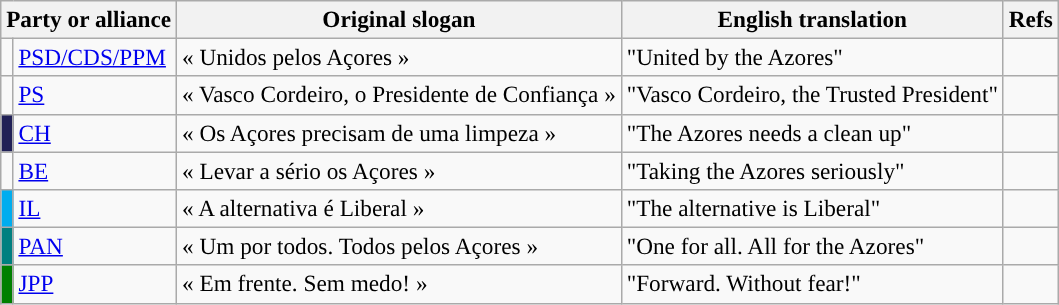<table class="wikitable" style="font-size:97%; text-align:left;">
<tr>
<th style="text-align:left;" colspan="2">Party or alliance</th>
<th>Original slogan</th>
<th>English translation</th>
<th>Refs</th>
</tr>
<tr>
<td style="color:inherit;background:"></td>
<td><a href='#'>PSD/CDS/PPM</a></td>
<td>« Unidos pelos Açores »</td>
<td>"United by the Azores"</td>
<td></td>
</tr>
<tr>
<td width="1" style="color:inherit;background:"></td>
<td><a href='#'>PS</a></td>
<td>« Vasco Cordeiro, o Presidente de Confiança »</td>
<td>"Vasco Cordeiro, the Trusted President"</td>
<td></td>
</tr>
<tr>
<td style="background:#202056;"></td>
<td><a href='#'>CH</a></td>
<td>« Os Açores precisam de uma limpeza »</td>
<td>"The Azores needs a clean up"</td>
<td></td>
</tr>
<tr>
<td style="color:inherit;background:"></td>
<td><a href='#'>BE</a></td>
<td>« Levar a sério os Açores »</td>
<td>"Taking the Azores seriously"</td>
<td></td>
</tr>
<tr>
<td style="background:#00ADEF;"></td>
<td><a href='#'>IL</a></td>
<td>« A alternativa é Liberal »</td>
<td>"The alternative is Liberal"</td>
<td></td>
</tr>
<tr>
<td style="background:teal;"></td>
<td><a href='#'>PAN</a></td>
<td>« Um por todos. Todos pelos Açores »</td>
<td>"One for all. All for the Azores"</td>
<td></td>
</tr>
<tr>
<td style="background:green;"></td>
<td><a href='#'>JPP</a></td>
<td>« Em frente. Sem medo! »</td>
<td>"Forward. Without fear!"</td>
<td></td>
</tr>
</table>
